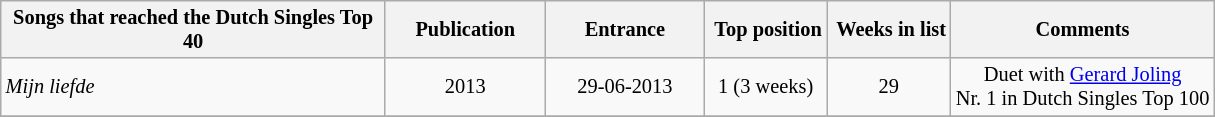<table class="wikitable sortable" style="margin:0.5em 1em 0.5em 0; font-size: 85%; text-align:center;">
<tr>
<th width=250><strong>Songs that reached the Dutch Singles Top 40</strong></th>
<th width="100"><strong>Publication</strong></th>
<th width="100"><strong>Entrance</strong></th>
<th><strong> Top position</strong></th>
<th><strong> Weeks in list</strong></th>
<th><strong>Comments</strong></th>
</tr>
<tr>
<td align="left"><em>Mijn liefde</em></td>
<td>2013</td>
<td>29-06-2013</td>
<td>1 (3 weeks)</td>
<td>29</td>
<td>Duet with <a href='#'>Gerard Joling</a><br>Nr. 1 in Dutch Singles Top 100</td>
</tr>
<tr>
</tr>
</table>
